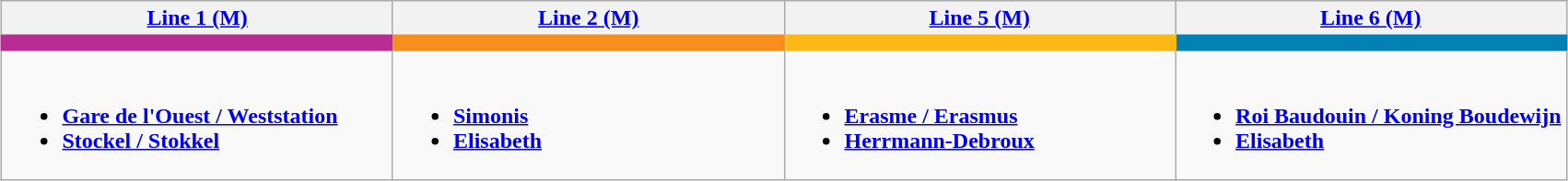<table class=wikitable style="margin: 1em auto;">
<tr style="text-align: center;">
<th style="width: 25%; border-bottom: 12px solid rgb(185,044,146);"><a href='#'>Line 1 (M)</a></th>
<th style="width: 25%; border-bottom: 12px solid rgb(247,142,030);"><a href='#'>Line 2 (M)</a></th>
<th style="width: 25%; border-bottom: 12px solid rgb(252,184,020);"><a href='#'>Line 5 (M)</a></th>
<th style="width: 25%; border-bottom: 12px solid rgb(000,128,179);"><a href='#'>Line 6 (M)</a></th>
</tr>
<tr style="vertical-align: top;">
<td><br><ul><li><strong><a href='#'>Gare de l'Ouest / Weststation</a></strong></li><li><strong><a href='#'>Stockel / Stokkel</a></strong></li></ul></td>
<td><br><ul><li><strong><a href='#'>Simonis</a></strong></li><li><strong><a href='#'>Elisabeth</a></strong></li></ul></td>
<td><br><ul><li><strong><a href='#'>Erasme / Erasmus</a></strong></li><li><strong><a href='#'>Herrmann-Debroux</a></strong></li></ul></td>
<td><br><ul><li><strong><a href='#'>Roi Baudouin / Koning Boudewijn</a></strong></li><li><strong><a href='#'>Elisabeth</a></strong></li></ul></td>
</tr>
</table>
